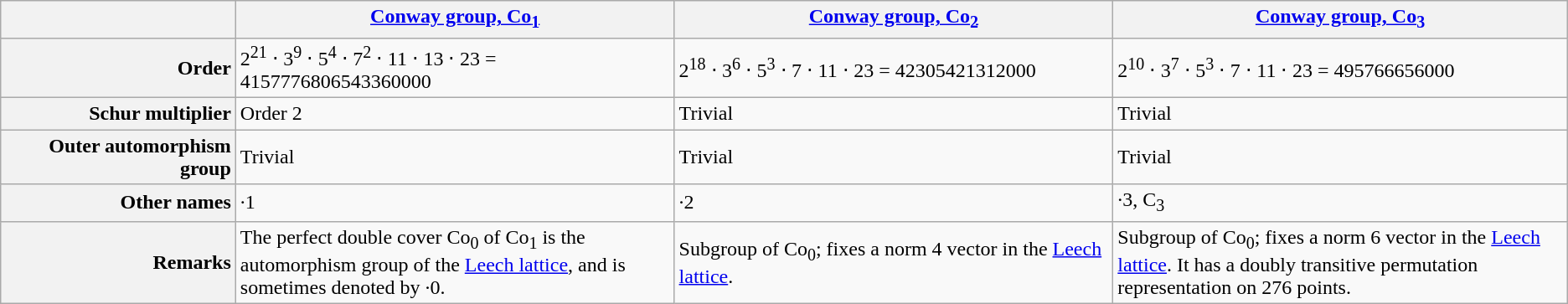<table class="wikitable">
<tr>
<th width="15%"></th>
<th width="28%"><a href='#'>Conway group, Co<sub>1</sub></a></th>
<th width="28%"><a href='#'>Conway group, Co<sub>2</sub></a></th>
<th width="29%"><a href='#'>Conway group, Co<sub>3</sub></a></th>
</tr>
<tr>
<th style="text-align: right;">Order</th>
<td>2<sup>21</sup> ⋅ 3<sup>9</sup> ⋅ 5<sup>4</sup> ⋅ 7<sup>2</sup> ⋅ 11 ⋅ 13 ⋅ 23 = 4157776806543360000</td>
<td>2<sup>18</sup> ⋅ 3<sup>6</sup> ⋅ 5<sup>3</sup> ⋅ 7 ⋅ 11 ⋅ 23 = 42305421312000</td>
<td>2<sup>10</sup> ⋅ 3<sup>7</sup> ⋅ 5<sup>3</sup> ⋅ 7 ⋅ 11 ⋅ 23 = 495766656000</td>
</tr>
<tr>
<th style="text-align: right;">Schur multiplier</th>
<td>Order 2</td>
<td>Trivial</td>
<td>Trivial</td>
</tr>
<tr>
<th style="text-align: right;">Outer automorphism group</th>
<td>Trivial</td>
<td>Trivial</td>
<td>Trivial</td>
</tr>
<tr>
<th style="text-align: right;">Other names</th>
<td>·1</td>
<td>·2</td>
<td>·3, C<sub>3</sub></td>
</tr>
<tr>
<th style="text-align: right;">Remarks</th>
<td>The perfect double cover Co<sub>0</sub> of Co<sub>1</sub> is the automorphism group of the <a href='#'>Leech lattice</a>, and is sometimes denoted by ·0.</td>
<td>Subgroup of Co<sub>0</sub>; fixes a norm 4 vector in the <a href='#'>Leech lattice</a>.</td>
<td>Subgroup of Co<sub>0</sub>; fixes a norm 6 vector in the <a href='#'>Leech lattice</a>. It has a doubly transitive permutation representation on 276 points.</td>
</tr>
</table>
